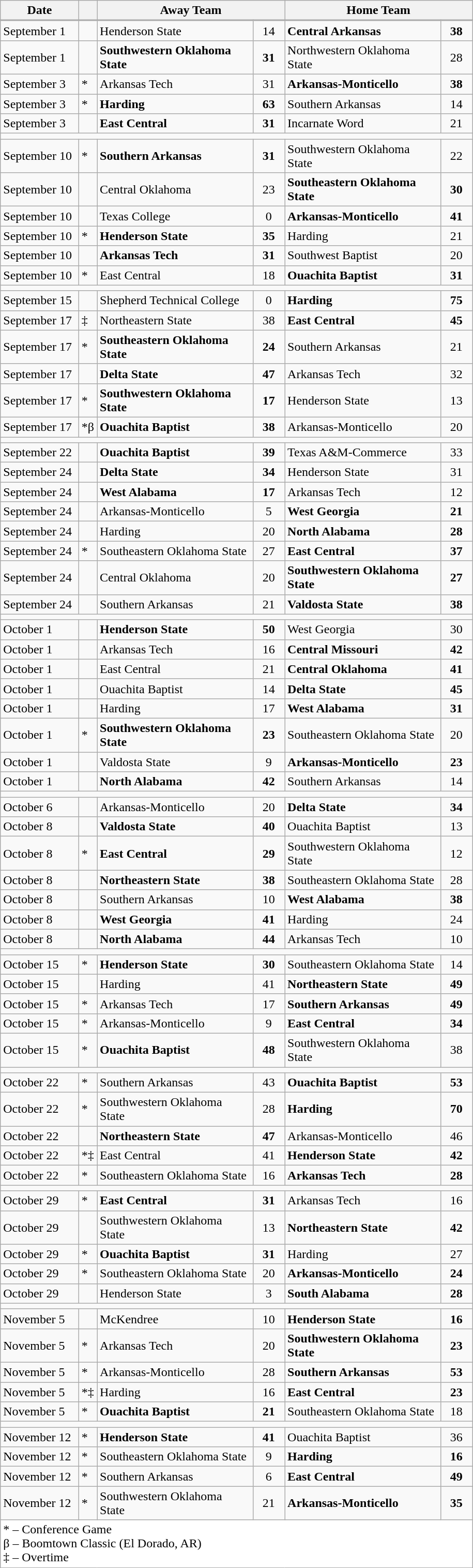<table class="wikitable">
<tr>
<th>Date</th>
<th></th>
<th colspan=2>Away Team</th>
<th colspan=2>Home Team</th>
</tr>
<tr height=0>
<td style="padding:0" width=100></td>
<td style="padding:0"></td>
<td style="padding:0" width=200></td>
<td style="padding:0" width=40></td>
<td style="padding:0" width=200></td>
<td style="padding:0" width=40></td>
</tr>
<tr>
<td>September 1</td>
<td></td>
<td>Henderson State</td>
<td align=center>14</td>
<td><strong>Central Arkansas</strong></td>
<td align=center><strong>38</strong></td>
</tr>
<tr>
<td>September 1</td>
<td></td>
<td><strong>Southwestern Oklahoma State</strong></td>
<td align=center><strong>31</strong></td>
<td>Northwestern Oklahoma State</td>
<td align=center>28</td>
</tr>
<tr>
<td>September 3</td>
<td>*</td>
<td>Arkansas Tech</td>
<td align=center>31</td>
<td><strong>Arkansas-Monticello</strong></td>
<td align=center><strong>38</strong></td>
</tr>
<tr>
<td>September 3</td>
<td>*</td>
<td><strong>Harding</strong></td>
<td align=center><strong>63</strong></td>
<td>Southern Arkansas</td>
<td align=center>14</td>
</tr>
<tr>
<td>September 3</td>
<td></td>
<td><strong>East Central</strong></td>
<td align=center><strong>31</strong></td>
<td>Incarnate Word</td>
<td align=center>21</td>
</tr>
<tr>
<td colspan=6></td>
</tr>
<tr>
<td>September 10</td>
<td>*</td>
<td><strong>Southern Arkansas</strong></td>
<td align=center><strong>31</strong></td>
<td>Southwestern Oklahoma State</td>
<td align=center>22</td>
</tr>
<tr>
<td>September 10</td>
<td></td>
<td>Central Oklahoma</td>
<td align=center>23</td>
<td><strong>Southeastern Oklahoma State</strong></td>
<td align=center><strong>30</strong></td>
</tr>
<tr>
<td>September 10</td>
<td></td>
<td>Texas College</td>
<td align=center>0</td>
<td><strong>Arkansas-Monticello</strong></td>
<td align=center><strong>41</strong></td>
</tr>
<tr>
<td>September 10</td>
<td>*</td>
<td><strong>Henderson State</strong></td>
<td align=center><strong>35</strong></td>
<td>Harding</td>
<td align=center>21</td>
</tr>
<tr>
<td>September 10</td>
<td></td>
<td><strong>Arkansas Tech</strong></td>
<td align=center><strong>31</strong></td>
<td>Southwest Baptist</td>
<td align=center>20</td>
</tr>
<tr>
<td>September 10</td>
<td>*</td>
<td>East Central</td>
<td align=center>18</td>
<td><strong>Ouachita Baptist</strong></td>
<td align=center><strong>31</strong></td>
</tr>
<tr>
<td colspan=6></td>
</tr>
<tr>
<td>September 15</td>
<td></td>
<td>Shepherd Technical College</td>
<td align=center>0</td>
<td><strong>Harding</strong></td>
<td align=center><strong>75</strong></td>
</tr>
<tr>
<td>September 17</td>
<td>‡</td>
<td>Northeastern State</td>
<td align=center>38</td>
<td><strong>East Central</strong></td>
<td align=center><strong>45</strong></td>
</tr>
<tr>
<td>September 17</td>
<td>*</td>
<td><strong>Southeastern Oklahoma State</strong></td>
<td align=center><strong>24</strong></td>
<td>Southern Arkansas</td>
<td align=center>21</td>
</tr>
<tr>
<td>September 17</td>
<td></td>
<td><strong>Delta State </strong></td>
<td align=center><strong>47</strong></td>
<td>Arkansas Tech</td>
<td align=center>32</td>
</tr>
<tr>
<td>September 17</td>
<td>*</td>
<td><strong>Southwestern Oklahoma State</strong></td>
<td align=center><strong>17</strong></td>
<td>Henderson State</td>
<td align=center>13</td>
</tr>
<tr>
<td>September 17</td>
<td>*β</td>
<td><strong>Ouachita Baptist</strong></td>
<td align=center><strong>38</strong></td>
<td>Arkansas-Monticello</td>
<td align=center>20</td>
</tr>
<tr>
<td colspan=6></td>
</tr>
<tr>
<td>September 22</td>
<td></td>
<td><strong>Ouachita Baptist</strong></td>
<td align=center><strong>39</strong></td>
<td>Texas A&M-Commerce</td>
<td align=center>33</td>
</tr>
<tr>
<td>September 24</td>
<td></td>
<td><strong>Delta State </strong></td>
<td align=center><strong>34</strong></td>
<td>Henderson State</td>
<td align=center>31</td>
</tr>
<tr>
<td>September 24</td>
<td></td>
<td><strong>West Alabama</strong></td>
<td align=center><strong>17</strong></td>
<td>Arkansas Tech</td>
<td align=center>12</td>
</tr>
<tr>
<td>September 24</td>
<td></td>
<td>Arkansas-Monticello</td>
<td align=center>5</td>
<td><strong>West Georgia</strong></td>
<td align=center><strong>21</strong></td>
</tr>
<tr>
<td>September 24</td>
<td></td>
<td>Harding</td>
<td align=center>20</td>
<td><strong>North Alabama</strong></td>
<td align=center><strong>28</strong></td>
</tr>
<tr>
<td>September 24</td>
<td>*</td>
<td>Southeastern Oklahoma State</td>
<td align=center>27</td>
<td><strong>East Central</strong></td>
<td align=center><strong>37</strong></td>
</tr>
<tr>
<td>September 24</td>
<td></td>
<td>Central Oklahoma</td>
<td align=center>20</td>
<td><strong>Southwestern Oklahoma State</strong></td>
<td align=center><strong>27</strong></td>
</tr>
<tr>
<td>September 24</td>
<td></td>
<td>Southern Arkansas</td>
<td align=center>21</td>
<td><strong>Valdosta State</strong></td>
<td align=center><strong>38</strong></td>
</tr>
<tr>
<td colspan=6></td>
</tr>
<tr>
<td>October 1</td>
<td></td>
<td><strong>Henderson State</strong></td>
<td align=center><strong>50</strong></td>
<td>West Georgia</td>
<td align=center>30</td>
</tr>
<tr>
<td>October 1</td>
<td></td>
<td>Arkansas Tech</td>
<td align=center>16</td>
<td><strong>Central Missouri</strong></td>
<td align=center><strong>42</strong></td>
</tr>
<tr>
<td>October 1</td>
<td></td>
<td>East Central</td>
<td align=center>21</td>
<td><strong>Central Oklahoma</strong></td>
<td align=center><strong>41</strong></td>
</tr>
<tr>
<td>October 1</td>
<td></td>
<td>Ouachita Baptist</td>
<td align=center>14</td>
<td><strong>Delta State </strong></td>
<td align=center><strong>45</strong></td>
</tr>
<tr>
<td>October 1</td>
<td></td>
<td>Harding</td>
<td align=center>17</td>
<td><strong>West Alabama</strong></td>
<td align=center><strong>31</strong></td>
</tr>
<tr>
<td>October 1</td>
<td>*</td>
<td><strong>Southwestern Oklahoma State</strong></td>
<td align=center><strong>23</strong></td>
<td>Southeastern Oklahoma State</td>
<td align=center>20</td>
</tr>
<tr>
<td>October 1</td>
<td></td>
<td>Valdosta State</td>
<td align=center>9</td>
<td><strong>Arkansas-Monticello</strong></td>
<td align=center><strong>23</strong></td>
</tr>
<tr>
<td>October 1</td>
<td></td>
<td><strong>North Alabama</strong></td>
<td align=center><strong>42</strong></td>
<td>Southern Arkansas</td>
<td align=center>14</td>
</tr>
<tr>
<td colspan=6></td>
</tr>
<tr>
<td>October 6</td>
<td></td>
<td>Arkansas-Monticello</td>
<td align=center>20</td>
<td><strong>Delta State </strong></td>
<td align=center><strong>34</strong></td>
</tr>
<tr>
<td>October 8</td>
<td></td>
<td><strong>Valdosta State</strong></td>
<td align=center><strong>40</strong></td>
<td>Ouachita Baptist</td>
<td align=center>13</td>
</tr>
<tr>
<td>October 8</td>
<td>*</td>
<td><strong>East Central</strong></td>
<td align=center><strong>29</strong></td>
<td>Southwestern Oklahoma State</td>
<td align=center>12</td>
</tr>
<tr>
<td>October 8</td>
<td></td>
<td><strong>Northeastern State</strong></td>
<td align=center><strong>38</strong></td>
<td>Southeastern Oklahoma State</td>
<td align=center>28</td>
</tr>
<tr>
<td>October 8</td>
<td></td>
<td>Southern Arkansas</td>
<td align=center>10</td>
<td><strong>West Alabama</strong></td>
<td align=center><strong>38</strong></td>
</tr>
<tr>
<td>October 8</td>
<td></td>
<td><strong>West Georgia</strong></td>
<td align=center><strong>41</strong></td>
<td>Harding</td>
<td align=center>24</td>
</tr>
<tr>
<td>October 8</td>
<td></td>
<td><strong>North Alabama</strong></td>
<td align=center><strong>44</strong></td>
<td>Arkansas Tech</td>
<td align=center>10</td>
</tr>
<tr>
<td colspan=6></td>
</tr>
<tr>
<td>October 15</td>
<td>*</td>
<td><strong>Henderson State</strong></td>
<td align=center><strong>30</strong></td>
<td>Southeastern Oklahoma State</td>
<td align=center>14</td>
</tr>
<tr>
<td>October 15</td>
<td></td>
<td>Harding</td>
<td align=center>41</td>
<td><strong>Northeastern State</strong></td>
<td align=center><strong>49</strong></td>
</tr>
<tr>
<td>October 15</td>
<td>*</td>
<td>Arkansas Tech</td>
<td align=center>17</td>
<td><strong>Southern Arkansas</strong></td>
<td align=center><strong>49</strong></td>
</tr>
<tr>
<td>October 15</td>
<td>*</td>
<td>Arkansas-Monticello</td>
<td align=center>9</td>
<td><strong>East Central</strong></td>
<td align=center><strong>34</strong></td>
</tr>
<tr>
<td>October 15</td>
<td>*</td>
<td><strong>Ouachita Baptist</strong></td>
<td align=center><strong>48</strong></td>
<td>Southwestern Oklahoma State</td>
<td align=center>38</td>
</tr>
<tr>
<td colspan=6></td>
</tr>
<tr>
<td>October 22</td>
<td>*</td>
<td>Southern Arkansas</td>
<td align=center>43</td>
<td><strong>Ouachita Baptist</strong></td>
<td align=center><strong>53</strong></td>
</tr>
<tr>
<td>October 22</td>
<td>*</td>
<td>Southwestern Oklahoma State</td>
<td align=center>28</td>
<td><strong>Harding</strong></td>
<td align=center><strong>70</strong></td>
</tr>
<tr>
<td>October 22</td>
<td></td>
<td><strong>Northeastern State</strong></td>
<td align=center><strong>47</strong></td>
<td>Arkansas-Monticello</td>
<td align=center>46</td>
</tr>
<tr>
<td>October 22</td>
<td>*‡</td>
<td>East Central</td>
<td align=center>41</td>
<td><strong>Henderson State</strong></td>
<td align=center><strong>42</strong></td>
</tr>
<tr>
<td>October 22</td>
<td>*</td>
<td>Southeastern Oklahoma State</td>
<td align=center>16</td>
<td><strong>Arkansas Tech</strong></td>
<td align=center><strong>28</strong></td>
</tr>
<tr>
<td colspan=6></td>
</tr>
<tr>
<td>October 29</td>
<td>*</td>
<td><strong>East Central</strong></td>
<td align=center><strong>31</strong></td>
<td>Arkansas Tech</td>
<td align=center>16</td>
</tr>
<tr>
<td>October 29</td>
<td></td>
<td>Southwestern Oklahoma State</td>
<td align=center>13</td>
<td><strong>Northeastern State</strong></td>
<td align=center><strong>42</strong></td>
</tr>
<tr>
<td>October 29</td>
<td>*</td>
<td><strong>Ouachita Baptist</strong></td>
<td align=center><strong>31</strong></td>
<td>Harding</td>
<td align=center>27</td>
</tr>
<tr>
<td>October 29</td>
<td>*</td>
<td>Southeastern Oklahoma State</td>
<td align=center>20</td>
<td><strong>Arkansas-Monticello</strong></td>
<td align=center><strong>24</strong></td>
</tr>
<tr>
<td>October 29</td>
<td></td>
<td>Henderson State</td>
<td align=center>3</td>
<td><strong>South Alabama</strong></td>
<td align=center><strong>28</strong></td>
</tr>
<tr>
<td colspan=6></td>
</tr>
<tr>
<td>November 5</td>
<td></td>
<td>McKendree</td>
<td align=center>10</td>
<td><strong>Henderson State</strong></td>
<td align=center><strong>16</strong></td>
</tr>
<tr>
<td>November 5</td>
<td>*</td>
<td>Arkansas Tech</td>
<td align=center>20</td>
<td><strong>Southwestern Oklahoma State</strong></td>
<td align=center><strong>23</strong></td>
</tr>
<tr>
<td>November 5</td>
<td>*</td>
<td>Arkansas-Monticello</td>
<td align=center>28</td>
<td><strong>Southern Arkansas</strong></td>
<td align=center><strong>53</strong></td>
</tr>
<tr>
<td>November 5</td>
<td>*‡</td>
<td>Harding</td>
<td align=center>16</td>
<td><strong>East Central</strong></td>
<td align=center><strong>23</strong></td>
</tr>
<tr>
<td>November 5</td>
<td>*</td>
<td><strong>Ouachita Baptist</strong></td>
<td align=center><strong>21</strong></td>
<td>Southeastern Oklahoma State</td>
<td align=center>18</td>
</tr>
<tr>
<td colspan=6></td>
</tr>
<tr>
<td>November 12</td>
<td>*</td>
<td><strong>Henderson State</strong></td>
<td align=center><strong>41</strong></td>
<td>Ouachita Baptist</td>
<td align=center>36</td>
</tr>
<tr>
<td>November 12</td>
<td>*</td>
<td>Southeastern Oklahoma State</td>
<td align=center>9</td>
<td><strong>Harding</strong></td>
<td align=center><strong>16</strong></td>
</tr>
<tr>
<td>November 12</td>
<td>*</td>
<td>Southern Arkansas</td>
<td align=center>6</td>
<td><strong>East Central</strong></td>
<td align=center><strong>49</strong></td>
</tr>
<tr>
<td>November 12</td>
<td>*</td>
<td>Southwestern Oklahoma State</td>
<td align=center>21</td>
<td><strong>Arkansas-Monticello</strong></td>
<td align=center><strong>35</strong></td>
</tr>
<tr>
<td colspan=6 bgcolor=#ffffff>* – Conference Game<br>β – Boomtown Classic (El Dorado, AR)<br>‡ – Overtime</td>
</tr>
</table>
